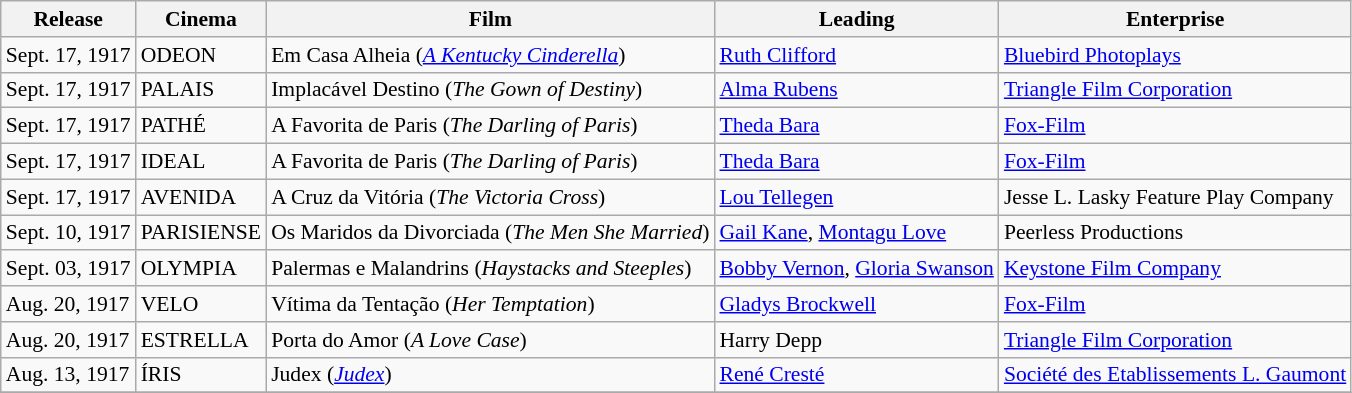<table class="wikitable" style="font-size:90%;">
<tr>
<th>Release</th>
<th>Cinema</th>
<th>Film</th>
<th>Leading</th>
<th>Enterprise</th>
</tr>
<tr>
<td>Sept. 17, 1917</td>
<td>ODEON</td>
<td>Em Casa Alheia (<em><a href='#'>A Kentucky Cinderella</a></em>)</td>
<td><a href='#'>Ruth Clifford</a></td>
<td><a href='#'>Bluebird Photoplays</a></td>
</tr>
<tr>
<td>Sept. 17, 1917</td>
<td>PALAIS</td>
<td>Implacável Destino (<em>The Gown of Destiny</em>)</td>
<td><a href='#'>Alma Rubens</a></td>
<td><a href='#'>Triangle Film Corporation</a></td>
</tr>
<tr>
<td>Sept. 17, 1917</td>
<td>PATHÉ</td>
<td>A Favorita de Paris (<em>The Darling of Paris</em>)</td>
<td><a href='#'>Theda Bara</a></td>
<td><a href='#'>Fox-Film</a></td>
</tr>
<tr>
<td>Sept. 17, 1917</td>
<td>IDEAL</td>
<td>A Favorita de Paris (<em>The Darling of Paris</em>)</td>
<td><a href='#'>Theda Bara</a></td>
<td><a href='#'>Fox-Film</a></td>
</tr>
<tr>
<td>Sept. 17, 1917</td>
<td>AVENIDA</td>
<td>A Cruz da Vitória (<em>The Victoria Cross</em>)</td>
<td><a href='#'>Lou Tellegen</a></td>
<td>Jesse L. Lasky Feature Play Company</td>
</tr>
<tr>
<td>Sept. 10, 1917</td>
<td>PARISIENSE</td>
<td>Os Maridos da Divorciada (<em>The Men She Married</em>)</td>
<td><a href='#'>Gail Kane</a>, <a href='#'>Montagu Love</a></td>
<td>Peerless Productions</td>
</tr>
<tr>
<td>Sept. 03, 1917</td>
<td>OLYMPIA</td>
<td>Palermas e Malandrins (<em>Haystacks and Steeples</em>)</td>
<td><a href='#'>Bobby Vernon</a>, <a href='#'>Gloria Swanson</a></td>
<td><a href='#'>Keystone Film Company</a></td>
</tr>
<tr>
<td>Aug. 20, 1917</td>
<td>VELO</td>
<td>Vítima da Tentação (<em>Her Temptation</em>)</td>
<td><a href='#'>Gladys Brockwell</a></td>
<td><a href='#'>Fox-Film</a></td>
</tr>
<tr>
<td>Aug. 20, 1917</td>
<td>ESTRELLA</td>
<td>Porta do Amor (<em>A Love Case</em>)</td>
<td>Harry Depp</td>
<td><a href='#'>Triangle Film Corporation</a></td>
</tr>
<tr>
<td>Aug. 13, 1917</td>
<td>ÍRIS</td>
<td>Judex (<em><a href='#'>Judex</a></em>)</td>
<td><a href='#'>René Cresté</a></td>
<td><a href='#'>Société des Etablissements L. Gaumont</a></td>
</tr>
<tr>
</tr>
</table>
